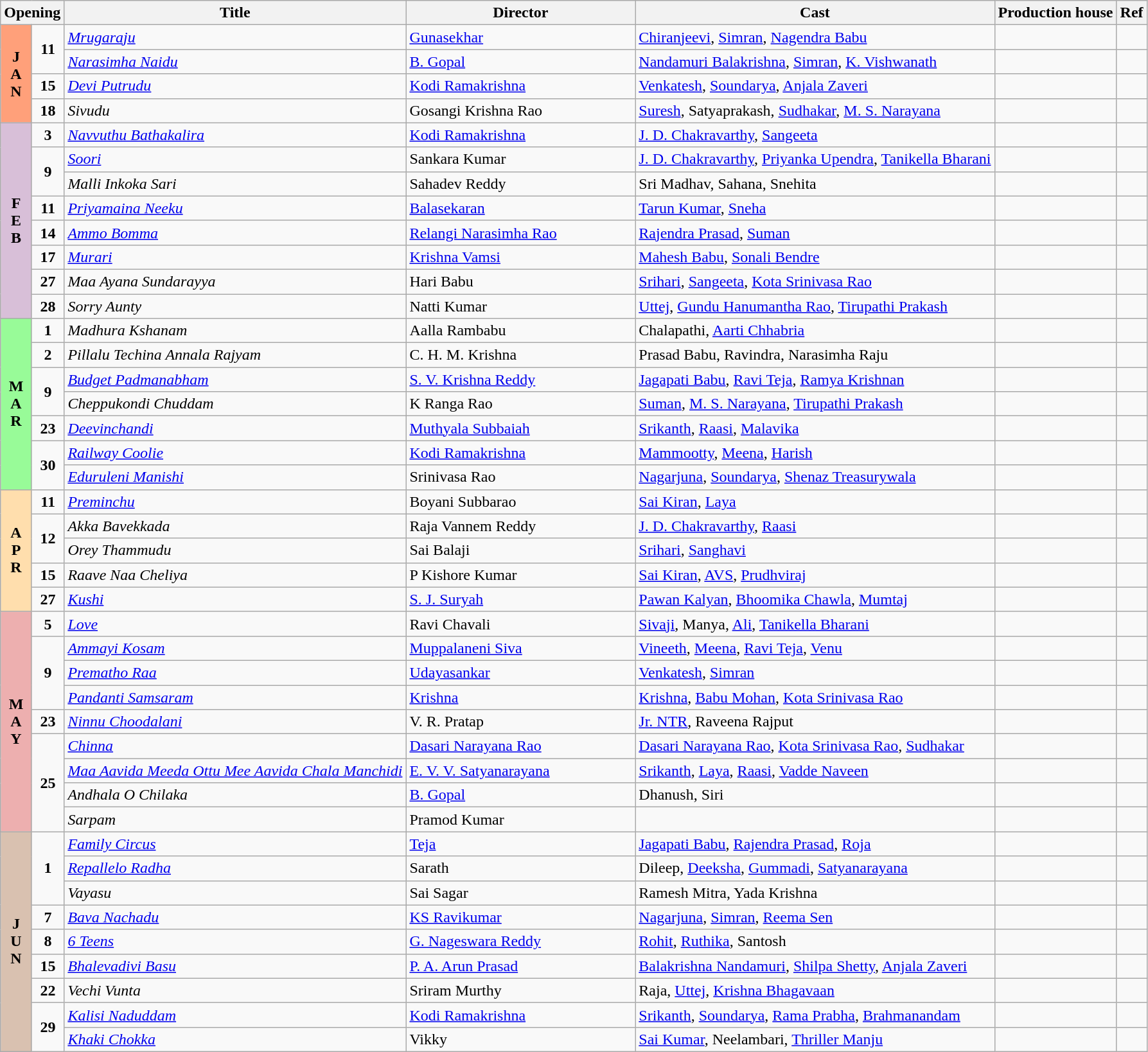<table class="wikitable sortable">
<tr style="background:#blue; text-align:center;">
<th colspan="2">Opening</th>
<th>Title</th>
<th style="width:20%;"><strong>Director</strong></th>
<th>Cast</th>
<th>Production house</th>
<th>Ref</th>
</tr>
<tr January!>
<td rowspan="4" style="text-align:center; background:#FFA07A; textcolor:#000;"><strong>J<br>A<br>N</strong></td>
<td rowspan="2" style="text-align:center;"><strong>11</strong></td>
<td><em><a href='#'>Mrugaraju</a></em></td>
<td><a href='#'>Gunasekhar</a></td>
<td><a href='#'>Chiranjeevi</a>, <a href='#'>Simran</a>, <a href='#'>Nagendra Babu</a></td>
<td></td>
<td></td>
</tr>
<tr>
<td><em><a href='#'>Narasimha Naidu</a></em></td>
<td><a href='#'>B. Gopal</a></td>
<td><a href='#'>Nandamuri Balakrishna</a>, <a href='#'>Simran</a>, <a href='#'>K. Vishwanath</a></td>
<td></td>
<td></td>
</tr>
<tr>
<td rowspan="1" style="text-align:center;"><strong>15</strong></td>
<td><em><a href='#'>Devi Putrudu</a></em></td>
<td><a href='#'>Kodi Ramakrishna</a></td>
<td><a href='#'>Venkatesh</a>, <a href='#'>Soundarya</a>, <a href='#'>Anjala Zaveri</a></td>
<td></td>
<td></td>
</tr>
<tr>
<td rowspan="1" style="text-align:center;"><strong>18</strong></td>
<td><em>Sivudu</em></td>
<td>Gosangi Krishna Rao</td>
<td><a href='#'>Suresh</a>, Satyaprakash, <a href='#'>Sudhakar</a>, <a href='#'>M. S. Narayana</a></td>
<td></td>
<td></td>
</tr>
<tr February!>
<td rowspan="8" style="background:#D8BFD8; textcolor:#000;" valign="center" align="center"><strong>F<br>E<br>B</strong></td>
<td rowspan="1" align="center"><strong>3</strong></td>
<td><em><a href='#'>Navvuthu Bathakalira</a></em></td>
<td><a href='#'>Kodi Ramakrishna</a></td>
<td><a href='#'>J. D. Chakravarthy</a>, <a href='#'>Sangeeta</a></td>
<td></td>
<td></td>
</tr>
<tr>
<td rowspan="2" style="text-align:center;"><strong>9</strong></td>
<td><em><a href='#'>Soori</a></em></td>
<td>Sankara Kumar</td>
<td><a href='#'>J. D. Chakravarthy</a>, <a href='#'>Priyanka Upendra</a>, <a href='#'>Tanikella Bharani</a></td>
<td></td>
<td></td>
</tr>
<tr>
<td><em>Malli Inkoka Sari</em></td>
<td>Sahadev Reddy</td>
<td>Sri Madhav, Sahana, Snehita</td>
<td></td>
<td></td>
</tr>
<tr>
<td rowspan="1" style="text-align:center;"><strong>11</strong></td>
<td><em><a href='#'>Priyamaina Neeku</a></em></td>
<td><a href='#'>Balasekaran</a></td>
<td><a href='#'>Tarun Kumar</a>, <a href='#'>Sneha</a></td>
<td></td>
<td></td>
</tr>
<tr>
<td rowspan="1" style="text-align:center;"><strong>14</strong></td>
<td><em><a href='#'>Ammo Bomma</a></em></td>
<td><a href='#'>Relangi Narasimha Rao</a></td>
<td><a href='#'>Rajendra Prasad</a>, <a href='#'>Suman</a></td>
<td></td>
<td></td>
</tr>
<tr>
<td rowspan="1" style="text-align:center;"><strong>17</strong></td>
<td><em><a href='#'>Murari</a></em></td>
<td><a href='#'>Krishna Vamsi</a></td>
<td><a href='#'>Mahesh Babu</a>, <a href='#'>Sonali Bendre</a></td>
<td></td>
<td></td>
</tr>
<tr>
<td rowspan="1" style="text-align:center;"><strong>27</strong></td>
<td><em>Maa Ayana Sundarayya</em></td>
<td>Hari Babu</td>
<td><a href='#'>Srihari</a>, <a href='#'>Sangeeta</a>, <a href='#'>Kota Srinivasa Rao</a></td>
<td></td>
<td></td>
</tr>
<tr>
<td rowspan="1" style="text-align:center;"><strong>28</strong></td>
<td><em>Sorry Aunty</em></td>
<td>Natti Kumar</td>
<td><a href='#'>Uttej</a>, <a href='#'>Gundu Hanumantha Rao</a>, <a href='#'>Tirupathi Prakash</a></td>
<td></td>
</tr>
<tr March!>
<td rowspan="7" style="background:#98FB98; textcolor:#000;" valign="center" align="center"><strong>M<br>A<br>R</strong></td>
<td rowspan="1" align="center"><strong>1</strong></td>
<td><em>Madhura Kshanam</em></td>
<td>Aalla Rambabu</td>
<td>Chalapathi, <a href='#'>Aarti Chhabria</a></td>
<td></td>
<td></td>
</tr>
<tr>
<td rowspan="1" align="center"><strong>2</strong></td>
<td><em>Pillalu Techina Annala Rajyam</em></td>
<td>C. H. M. Krishna</td>
<td>Prasad Babu, Ravindra, Narasimha Raju</td>
<td></td>
<td></td>
</tr>
<tr>
<td rowspan="2" align="center"><strong>9</strong></td>
<td><em><a href='#'>Budget Padmanabham</a></em></td>
<td><a href='#'>S. V. Krishna Reddy</a></td>
<td><a href='#'>Jagapati Babu</a>, <a href='#'>Ravi Teja</a>, <a href='#'>Ramya Krishnan</a></td>
<td></td>
<td></td>
</tr>
<tr>
<td><em>Cheppukondi Chuddam</em></td>
<td>K Ranga Rao</td>
<td><a href='#'>Suman</a>, <a href='#'>M. S. Narayana</a>, <a href='#'>Tirupathi Prakash</a></td>
<td></td>
<td></td>
</tr>
<tr>
<td rowspan="1" align="center"><strong>23</strong></td>
<td><em><a href='#'>Deevinchandi</a></em></td>
<td><a href='#'>Muthyala Subbaiah</a></td>
<td><a href='#'>Srikanth</a>, <a href='#'>Raasi</a>, <a href='#'>Malavika</a></td>
<td></td>
<td></td>
</tr>
<tr>
<td rowspan="2" style="text-align:center;"><strong>30</strong></td>
<td><em><a href='#'>Railway Coolie</a></em></td>
<td><a href='#'>Kodi Ramakrishna</a></td>
<td><a href='#'>Mammootty</a>, <a href='#'>Meena</a>, <a href='#'>Harish</a></td>
<td></td>
<td></td>
</tr>
<tr>
<td><em><a href='#'>Eduruleni Manishi</a></em></td>
<td>Srinivasa Rao</td>
<td><a href='#'>Nagarjuna</a>, <a href='#'>Soundarya</a>, <a href='#'>Shenaz Treasurywala</a></td>
<td></td>
<td></td>
</tr>
<tr April!>
<td rowspan="5" style="background:#FFDEAD; textcolor:#000;" valign="center" align="center"><strong>A<br>P<br>R</strong></td>
<td rowspan="1" align="center"><strong>11</strong></td>
<td><em><a href='#'>Preminchu</a></em></td>
<td>Boyani Subbarao</td>
<td><a href='#'>Sai Kiran</a>, <a href='#'>Laya</a></td>
<td></td>
<td></td>
</tr>
<tr>
<td rowspan="2" align="center"><strong>12</strong></td>
<td><em>Akka Bavekkada</em></td>
<td>Raja Vannem Reddy</td>
<td><a href='#'>J. D. Chakravarthy</a>, <a href='#'>Raasi</a></td>
<td></td>
<td></td>
</tr>
<tr>
<td><em>Orey Thammudu</em></td>
<td>Sai Balaji</td>
<td><a href='#'>Srihari</a>, <a href='#'>Sanghavi</a></td>
<td></td>
<td></td>
</tr>
<tr>
<td rowspan="1" style="text-align:center;"><strong>15</strong></td>
<td><em>Raave Naa Cheliya</em></td>
<td>P Kishore Kumar</td>
<td><a href='#'>Sai Kiran</a>, <a href='#'>AVS</a>, <a href='#'>Prudhviraj</a></td>
<td></td>
<td></td>
</tr>
<tr>
<td rowspan="1" align="center"><strong>27</strong></td>
<td><em><a href='#'>Kushi</a></em></td>
<td><a href='#'>S. J. Suryah</a></td>
<td><a href='#'>Pawan Kalyan</a>, <a href='#'>Bhoomika Chawla</a>, <a href='#'>Mumtaj</a></td>
<td></td>
<td></td>
</tr>
<tr May!>
<td rowspan="9" style="background:#edafaf; textcolor:#000;" valign="center" align="center"><strong>M<br>A<br>Y</strong></td>
<td rowspan="1" align="center"><strong>5</strong></td>
<td><em><a href='#'>Love</a></em></td>
<td>Ravi Chavali</td>
<td><a href='#'>Sivaji</a>, Manya, <a href='#'>Ali</a>, <a href='#'>Tanikella Bharani</a></td>
<td></td>
<td></td>
</tr>
<tr>
<td rowspan="3" style="text-align:center;"><strong>9</strong></td>
<td><em><a href='#'>Ammayi Kosam</a></em></td>
<td><a href='#'>Muppalaneni Siva</a></td>
<td><a href='#'>Vineeth</a>, <a href='#'>Meena</a>, <a href='#'>Ravi Teja</a>, <a href='#'>Venu</a></td>
<td></td>
<td></td>
</tr>
<tr>
<td><em><a href='#'>Prematho Raa</a></em></td>
<td><a href='#'>Udayasankar</a></td>
<td><a href='#'>Venkatesh</a>, <a href='#'>Simran</a></td>
<td></td>
<td></td>
</tr>
<tr>
<td><em><a href='#'>Pandanti Samsaram</a></em></td>
<td><a href='#'>Krishna</a></td>
<td><a href='#'>Krishna</a>, <a href='#'>Babu Mohan</a>, <a href='#'>Kota Srinivasa Rao</a></td>
<td></td>
<td></td>
</tr>
<tr>
<td rowspan="1" style="text-align:center;"><strong>23</strong></td>
<td><em><a href='#'>Ninnu Choodalani</a></em></td>
<td>V. R. Pratap</td>
<td><a href='#'>Jr. NTR</a>, Raveena Rajput</td>
<td></td>
<td></td>
</tr>
<tr>
<td rowspan="4" style="text-align:center;"><strong>25</strong></td>
<td><em><a href='#'>Chinna</a></em></td>
<td><a href='#'>Dasari Narayana Rao</a></td>
<td><a href='#'>Dasari Narayana Rao</a>, <a href='#'>Kota Srinivasa Rao</a>, <a href='#'>Sudhakar</a></td>
<td></td>
<td></td>
</tr>
<tr>
<td><em><a href='#'>Maa Aavida Meeda Ottu Mee Aavida Chala Manchidi</a></em></td>
<td><a href='#'>E. V. V. Satyanarayana</a></td>
<td><a href='#'>Srikanth</a>, <a href='#'>Laya</a>, <a href='#'>Raasi</a>, <a href='#'>Vadde Naveen</a></td>
<td></td>
<td></td>
</tr>
<tr>
<td><em>Andhala O Chilaka</em></td>
<td><a href='#'>B. Gopal</a></td>
<td>Dhanush, Siri</td>
<td></td>
<td></td>
</tr>
<tr>
<td><em>Sarpam</em></td>
<td>Pramod Kumar</td>
<td></td>
<td></td>
<td></td>
</tr>
<tr June!>
<td rowspan="10" valign="center" align="center" style="background:#d9c1b0; textcolor:#000;"><strong>J<br>U<br>N</strong></td>
<td rowspan="3" align="center"><strong> 1</strong></td>
<td><em><a href='#'>Family Circus</a></em></td>
<td><a href='#'>Teja</a></td>
<td><a href='#'>Jagapati Babu</a>, <a href='#'>Rajendra Prasad</a>, <a href='#'>Roja</a></td>
<td></td>
<td></td>
</tr>
<tr>
<td><em><a href='#'>Repallelo Radha</a></em></td>
<td>Sarath</td>
<td>Dileep, <a href='#'>Deeksha</a>, <a href='#'>Gummadi</a>, <a href='#'>Satyanarayana</a></td>
<td></td>
<td></td>
</tr>
<tr>
<td><em>Vayasu</em></td>
<td>Sai Sagar</td>
<td>Ramesh Mitra, Yada Krishna</td>
<td></td>
<td></td>
</tr>
<tr>
<td rowspan="1" style="text-align:center;"><strong>7</strong></td>
<td><em><a href='#'>Bava Nachadu</a></em></td>
<td><a href='#'>KS Ravikumar</a></td>
<td><a href='#'>Nagarjuna</a>, <a href='#'>Simran</a>, <a href='#'>Reema Sen</a></td>
<td></td>
<td></td>
</tr>
<tr>
<td rowspan="1" style="text-align:center;"><strong>8</strong></td>
<td><em><a href='#'>6 Teens</a></em></td>
<td><a href='#'>G. Nageswara Reddy</a></td>
<td><a href='#'>Rohit</a>, <a href='#'>Ruthika</a>, Santosh</td>
<td></td>
<td></td>
</tr>
<tr>
<td rowspan="1" style="text-align:center;"><strong>15</strong></td>
<td><em><a href='#'>Bhalevadivi Basu</a></em></td>
<td><a href='#'>P. A. Arun Prasad</a></td>
<td><a href='#'>Balakrishna Nandamuri</a>, <a href='#'>Shilpa Shetty</a>, <a href='#'>Anjala Zaveri</a></td>
<td></td>
<td></td>
</tr>
<tr>
<td rowspan="1" align="center"><strong>22</strong></td>
<td><em>Vechi Vunta</em></td>
<td>Sriram Murthy</td>
<td>Raja, <a href='#'>Uttej</a>, <a href='#'>Krishna Bhagavaan</a></td>
<td></td>
<td></td>
</tr>
<tr>
<td rowspan="2" style="text-align:center;"><strong>29</strong></td>
<td><em><a href='#'>Kalisi Naduddam</a></em></td>
<td><a href='#'>Kodi Ramakrishna</a></td>
<td><a href='#'>Srikanth</a>, <a href='#'>Soundarya</a>, <a href='#'>Rama Prabha</a>, <a href='#'>Brahmanandam</a></td>
<td></td>
<td></td>
</tr>
<tr>
<td><em><a href='#'>Khaki Chokka</a></em></td>
<td>Vikky</td>
<td><a href='#'>Sai Kumar</a>, Neelambari, <a href='#'>Thriller Manju</a></td>
<td></td>
<td></td>
</tr>
</table>
